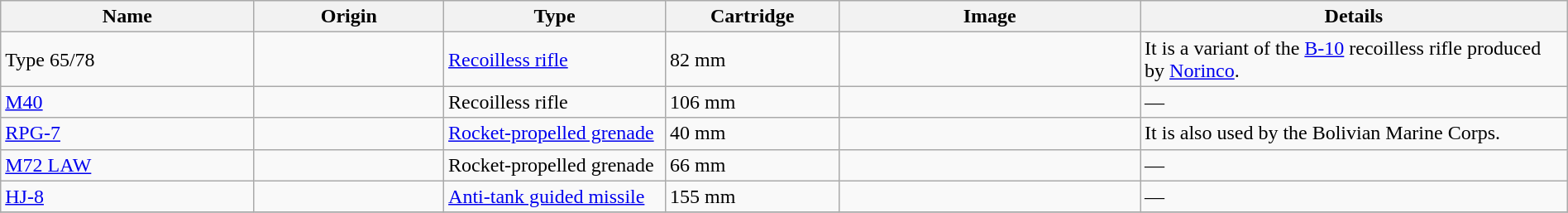<table class="wikitable" border="0" style="width:100%">
<tr>
<th style="text-align: center; width:16%;">Name</th>
<th style="text-align: center; width:12%;">Origin</th>
<th style="text-align: center; width:14%;">Type</th>
<th style="text-align: center; width:11%;">Cartridge</th>
<th style="text-align: center; width:19%;">Image</th>
<th style="text-align: center; width:27%;">Details</th>
</tr>
<tr>
<td>Type 65/78</td>
<td></td>
<td><a href='#'>Recoilless rifle</a></td>
<td>82 mm</td>
<td></td>
<td>It is a variant of the <a href='#'>B-10</a> recoilless rifle produced by <a href='#'>Norinco</a>.</td>
</tr>
<tr>
<td><a href='#'>M40</a></td>
<td></td>
<td>Recoilless rifle</td>
<td>106 mm</td>
<td></td>
<td>—</td>
</tr>
<tr>
<td><a href='#'>RPG-7</a></td>
<td></td>
<td><a href='#'>Rocket-propelled grenade</a></td>
<td>40 mm</td>
<td></td>
<td>It is also used by the Bolivian Marine Corps.</td>
</tr>
<tr>
<td><a href='#'>M72 LAW</a></td>
<td></td>
<td>Rocket-propelled grenade</td>
<td>66 mm</td>
<td></td>
<td>—</td>
</tr>
<tr>
<td><a href='#'>HJ-8</a></td>
<td></td>
<td><a href='#'>Anti-tank guided missile</a></td>
<td>155 mm</td>
<td></td>
<td>—</td>
</tr>
<tr>
</tr>
</table>
